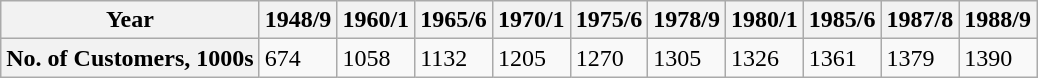<table class="wikitable">
<tr>
<th>Year</th>
<th>1948/9</th>
<th>1960/1</th>
<th>1965/6</th>
<th>1970/1</th>
<th>1975/6</th>
<th>1978/9</th>
<th>1980/1</th>
<th>1985/6</th>
<th>1987/8</th>
<th>1988/9</th>
</tr>
<tr>
<th>No. of Customers, 1000s</th>
<td>674</td>
<td>1058</td>
<td>1132</td>
<td>1205</td>
<td>1270</td>
<td>1305</td>
<td>1326</td>
<td>1361</td>
<td>1379</td>
<td>1390</td>
</tr>
</table>
